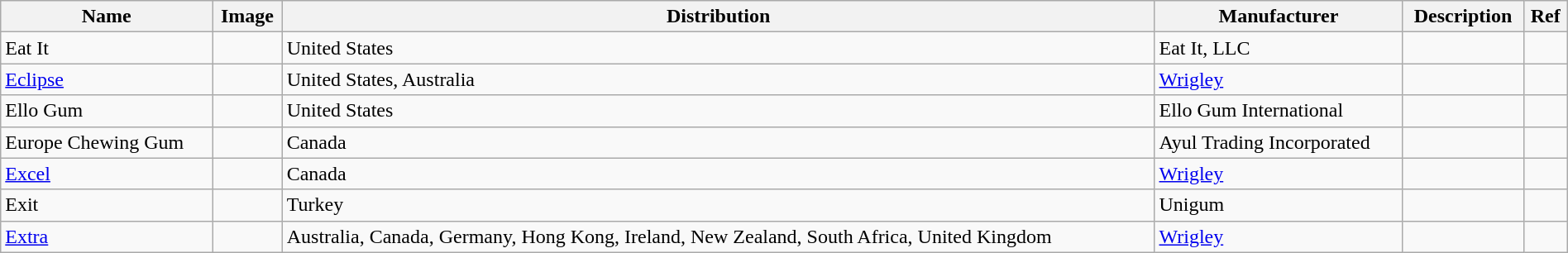<table class="wikitable sortable" style="width:100%">
<tr>
<th>Name</th>
<th class="unsortable">Image</th>
<th>Distribution</th>
<th>Manufacturer</th>
<th>Description</th>
<th>Ref</th>
</tr>
<tr>
<td>Eat It</td>
<td></td>
<td>United States</td>
<td>Eat It, LLC</td>
<td></td>
<td></td>
</tr>
<tr>
<td><a href='#'>Eclipse</a></td>
<td></td>
<td>United States, Australia</td>
<td><a href='#'>Wrigley</a></td>
<td></td>
<td></td>
</tr>
<tr>
<td>Ello Gum</td>
<td></td>
<td>United States</td>
<td>Ello Gum International</td>
<td></td>
<td></td>
</tr>
<tr>
<td>Europe Chewing Gum</td>
<td></td>
<td>Canada</td>
<td>Ayul Trading Incorporated</td>
<td></td>
<td></td>
</tr>
<tr>
<td><a href='#'>Excel</a></td>
<td></td>
<td>Canada</td>
<td><a href='#'>Wrigley</a></td>
<td></td>
<td></td>
</tr>
<tr>
<td>Exit</td>
<td></td>
<td>Turkey</td>
<td>Unigum</td>
<td></td>
<td></td>
</tr>
<tr>
<td><a href='#'>Extra</a></td>
<td></td>
<td>Australia, Canada, Germany, Hong Kong, Ireland, New Zealand, South Africa, United Kingdom</td>
<td><a href='#'>Wrigley</a></td>
<td></td>
<td></td>
</tr>
</table>
